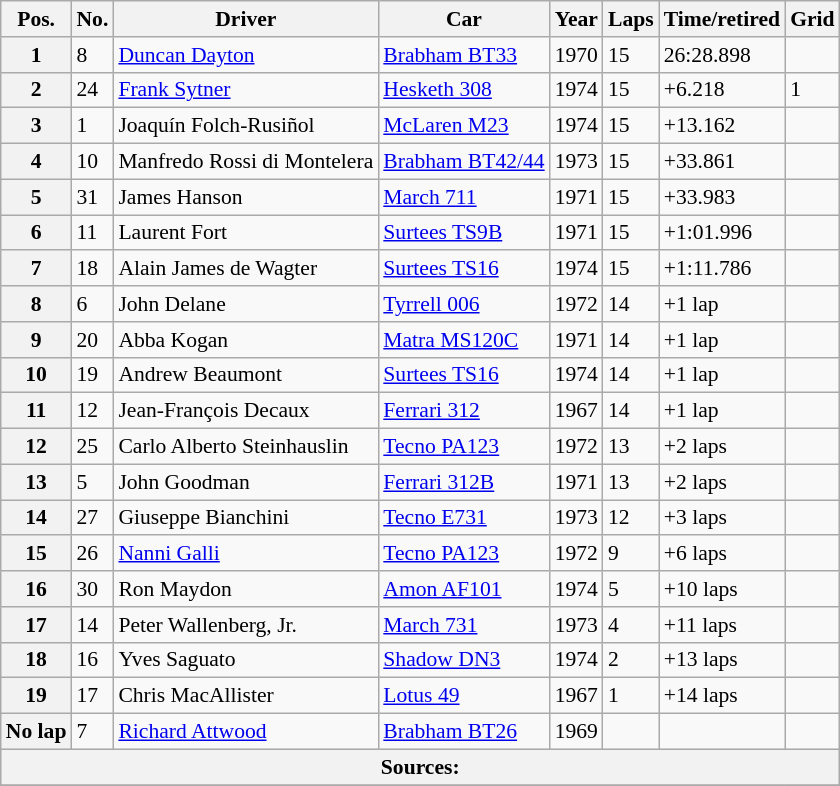<table class="wikitable" style="font-size:90%">
<tr>
<th>Pos.</th>
<th>No.</th>
<th>Driver</th>
<th>Car</th>
<th>Year</th>
<th>Laps</th>
<th>Time/retired</th>
<th>Grid</th>
</tr>
<tr>
<th>1</th>
<td>8</td>
<td> <a href='#'>Duncan Dayton</a></td>
<td><a href='#'>Brabham BT33</a></td>
<td>1970</td>
<td>15</td>
<td>26:28.898</td>
<td></td>
</tr>
<tr>
<th>2</th>
<td>24</td>
<td> <a href='#'>Frank Sytner</a></td>
<td><a href='#'>Hesketh 308</a></td>
<td>1974</td>
<td>15</td>
<td>+6.218</td>
<td>1</td>
</tr>
<tr>
<th>3</th>
<td>1</td>
<td> Joaquín Folch-Rusiñol</td>
<td><a href='#'>McLaren M23</a></td>
<td>1974</td>
<td>15</td>
<td>+13.162</td>
<td></td>
</tr>
<tr>
<th>4</th>
<td>10</td>
<td> Manfredo Rossi di Montelera</td>
<td><a href='#'>Brabham BT42/44</a></td>
<td>1973</td>
<td>15</td>
<td>+33.861</td>
<td></td>
</tr>
<tr>
<th>5</th>
<td>31</td>
<td> James Hanson</td>
<td><a href='#'>March 711</a></td>
<td>1971</td>
<td>15</td>
<td>+33.983</td>
<td></td>
</tr>
<tr>
<th>6</th>
<td>11</td>
<td> Laurent Fort</td>
<td><a href='#'>Surtees TS9B</a></td>
<td>1971</td>
<td>15</td>
<td>+1:01.996</td>
<td></td>
</tr>
<tr>
<th>7</th>
<td>18</td>
<td> Alain James de Wagter</td>
<td><a href='#'>Surtees TS16</a></td>
<td>1974</td>
<td>15</td>
<td>+1:11.786</td>
<td></td>
</tr>
<tr>
<th>8</th>
<td>6</td>
<td> John Delane</td>
<td><a href='#'>Tyrrell 006</a></td>
<td>1972</td>
<td>14</td>
<td>+1 lap</td>
<td></td>
</tr>
<tr>
<th>9</th>
<td>20</td>
<td> Abba Kogan</td>
<td><a href='#'>Matra MS120C</a></td>
<td>1971</td>
<td>14</td>
<td>+1 lap</td>
<td></td>
</tr>
<tr>
<th>10</th>
<td>19</td>
<td> Andrew Beaumont</td>
<td><a href='#'>Surtees TS16</a></td>
<td>1974</td>
<td>14</td>
<td>+1 lap</td>
<td></td>
</tr>
<tr>
<th>11</th>
<td>12</td>
<td> Jean-François Decaux</td>
<td><a href='#'>Ferrari 312</a></td>
<td>1967</td>
<td>14</td>
<td>+1 lap</td>
<td></td>
</tr>
<tr>
<th>12</th>
<td>25</td>
<td> Carlo Alberto Steinhauslin</td>
<td><a href='#'>Tecno PA123</a></td>
<td>1972</td>
<td>13</td>
<td>+2 laps</td>
<td></td>
</tr>
<tr>
<th>13</th>
<td>5</td>
<td> John Goodman</td>
<td><a href='#'>Ferrari 312B</a></td>
<td>1971</td>
<td>13</td>
<td>+2 laps</td>
<td></td>
</tr>
<tr>
<th>14</th>
<td>27</td>
<td> Giuseppe Bianchini</td>
<td><a href='#'>Tecno E731</a></td>
<td>1973</td>
<td>12</td>
<td>+3 laps</td>
<td></td>
</tr>
<tr>
<th>15</th>
<td>26</td>
<td> <a href='#'>Nanni Galli</a></td>
<td><a href='#'>Tecno PA123</a></td>
<td>1972</td>
<td>9</td>
<td>+6 laps</td>
<td></td>
</tr>
<tr>
<th>16</th>
<td>30</td>
<td> Ron Maydon</td>
<td><a href='#'>Amon AF101</a></td>
<td>1974</td>
<td>5</td>
<td>+10 laps</td>
<td></td>
</tr>
<tr>
<th>17</th>
<td>14</td>
<td> Peter Wallenberg, Jr.</td>
<td><a href='#'>March 731</a></td>
<td>1973</td>
<td>4</td>
<td>+11 laps</td>
<td></td>
</tr>
<tr>
<th>18</th>
<td>16</td>
<td> Yves Saguato</td>
<td><a href='#'>Shadow DN3</a></td>
<td>1974</td>
<td>2</td>
<td>+13 laps</td>
<td></td>
</tr>
<tr>
<th>19</th>
<td>17</td>
<td> Chris MacAllister</td>
<td><a href='#'>Lotus 49</a></td>
<td>1967</td>
<td>1</td>
<td>+14 laps</td>
<td></td>
</tr>
<tr>
<th>No lap</th>
<td>7</td>
<td> <a href='#'>Richard Attwood</a></td>
<td><a href='#'>Brabham BT26</a></td>
<td>1969</td>
<td></td>
<td></td>
<td></td>
</tr>
<tr style="background-color:#E5E4E2" align="center">
<th colspan=8>Sources:</th>
</tr>
<tr>
</tr>
</table>
